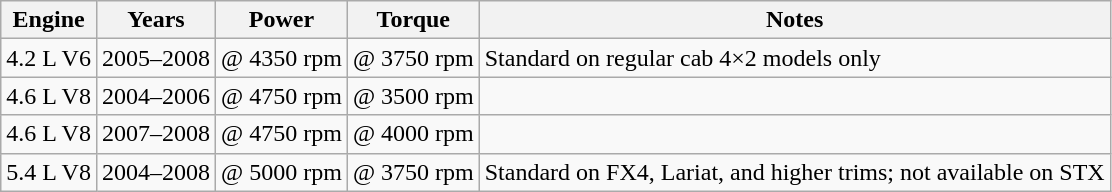<table class="wikitable">
<tr>
<th>Engine</th>
<th>Years</th>
<th>Power</th>
<th>Torque</th>
<th>Notes</th>
</tr>
<tr>
<td>4.2 L V6</td>
<td>2005–2008</td>
<td> @ 4350 rpm</td>
<td> @ 3750 rpm</td>
<td>Standard on regular cab 4×2 models only</td>
</tr>
<tr>
<td>4.6 L V8</td>
<td>2004–2006</td>
<td> @ 4750 rpm</td>
<td> @ 3500 rpm</td>
<td></td>
</tr>
<tr>
<td>4.6 L V8</td>
<td>2007–2008</td>
<td> @ 4750 rpm</td>
<td> @ 4000 rpm</td>
<td></td>
</tr>
<tr>
<td>5.4 L V8</td>
<td>2004–2008</td>
<td> @ 5000 rpm</td>
<td> @ 3750 rpm</td>
<td>Standard on FX4, Lariat, and higher trims; not available on STX</td>
</tr>
</table>
